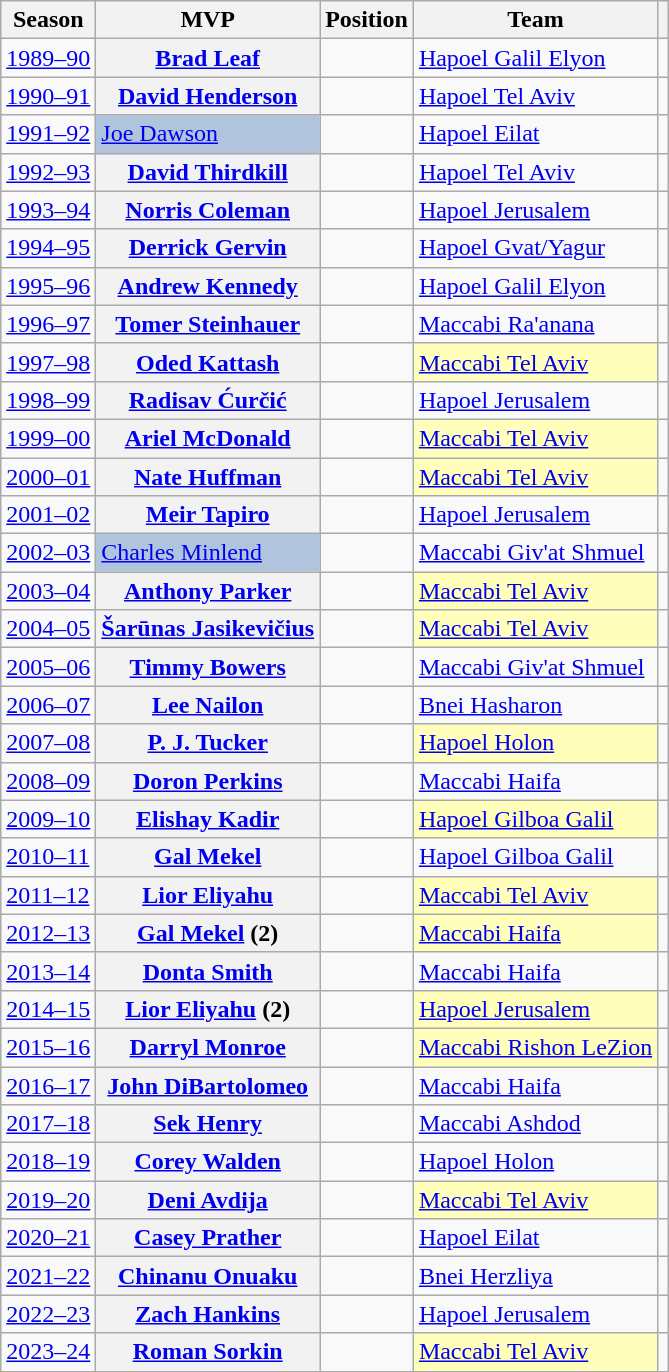<table class="wikitable sortable plainrowheaders">
<tr>
<th scope="col">Season</th>
<th scope="col">MVP</th>
<th scope="col">Position</th>
<th scope="col">Team</th>
<th scope="col"></th>
</tr>
<tr>
<td><a href='#'>1989–90</a></td>
<th scope="row"> <a href='#'>Brad Leaf</a></th>
<td></td>
<td><a href='#'>Hapoel Galil Elyon</a></td>
<td></td>
</tr>
<tr>
<td><a href='#'>1990–91</a></td>
<th scope="row"> <a href='#'>David Henderson</a></th>
<td></td>
<td><a href='#'>Hapoel Tel Aviv</a></td>
<td></td>
</tr>
<tr>
<td><a href='#'>1991–92</a></td>
<td bgcolor=#B0C4DE> <a href='#'>Joe Dawson</a></td>
<td></td>
<td><a href='#'>Hapoel Eilat</a></td>
<td></td>
</tr>
<tr>
<td><a href='#'>1992–93</a></td>
<th scope="row"> <a href='#'>David Thirdkill</a></th>
<td></td>
<td><a href='#'>Hapoel Tel Aviv</a></td>
<td></td>
</tr>
<tr>
<td><a href='#'>1993–94</a></td>
<th scope="row"> <a href='#'>Norris Coleman</a></th>
<td></td>
<td><a href='#'>Hapoel Jerusalem</a></td>
<td></td>
</tr>
<tr>
<td><a href='#'>1994–95</a></td>
<th scope="row"> <a href='#'>Derrick Gervin</a></th>
<td></td>
<td><a href='#'>Hapoel Gvat/Yagur</a></td>
<td></td>
</tr>
<tr>
<td><a href='#'>1995–96</a></td>
<th scope="row"> <a href='#'>Andrew Kennedy</a></th>
<td></td>
<td><a href='#'>Hapoel Galil Elyon</a></td>
<td></td>
</tr>
<tr>
<td><a href='#'>1996–97</a></td>
<th scope="row"> <a href='#'>Tomer Steinhauer</a></th>
<td></td>
<td><a href='#'>Maccabi Ra'anana</a></td>
<td></td>
</tr>
<tr>
<td><a href='#'>1997–98</a></td>
<th scope="row"> <a href='#'>Oded Kattash</a></th>
<td></td>
<td bgcolor=#ffb><a href='#'>Maccabi Tel Aviv</a></td>
<td></td>
</tr>
<tr>
<td><a href='#'>1998–99</a></td>
<th scope="row"> <a href='#'>Radisav Ćurčić</a></th>
<td></td>
<td><a href='#'>Hapoel Jerusalem</a></td>
<td></td>
</tr>
<tr>
<td><a href='#'>1999–00</a></td>
<th scope="row"> <a href='#'>Ariel McDonald</a></th>
<td></td>
<td bgcolor=#ffb><a href='#'>Maccabi Tel Aviv</a></td>
<td></td>
</tr>
<tr>
<td><a href='#'>2000–01</a></td>
<th scope="row"> <a href='#'>Nate Huffman</a></th>
<td></td>
<td bgcolor=#ffb><a href='#'>Maccabi Tel Aviv</a></td>
<td></td>
</tr>
<tr>
<td><a href='#'>2001–02</a></td>
<th scope="row"> <a href='#'>Meir Tapiro</a></th>
<td></td>
<td><a href='#'>Hapoel Jerusalem</a></td>
<td></td>
</tr>
<tr>
<td><a href='#'>2002–03</a></td>
<td bgcolor=#B0C4DE> <a href='#'>Charles Minlend</a></td>
<td></td>
<td><a href='#'>Maccabi Giv'at Shmuel</a></td>
<td></td>
</tr>
<tr>
<td><a href='#'>2003–04</a></td>
<th scope="row"> <a href='#'>Anthony Parker</a></th>
<td></td>
<td bgcolor=#ffb><a href='#'>Maccabi Tel Aviv</a></td>
<td></td>
</tr>
<tr>
<td><a href='#'>2004–05</a></td>
<th scope="row"> <a href='#'>Šarūnas Jasikevičius</a></th>
<td></td>
<td bgcolor=#ffb><a href='#'>Maccabi Tel Aviv</a></td>
<td></td>
</tr>
<tr>
<td><a href='#'>2005–06</a></td>
<th scope="row"> <a href='#'>Timmy Bowers</a></th>
<td></td>
<td><a href='#'>Maccabi Giv'at Shmuel</a></td>
<td></td>
</tr>
<tr>
<td><a href='#'>2006–07</a></td>
<th scope="row"> <a href='#'>Lee Nailon</a></th>
<td></td>
<td><a href='#'>Bnei Hasharon</a></td>
<td></td>
</tr>
<tr>
<td><a href='#'>2007–08</a></td>
<th scope="row"> <a href='#'>P. J. Tucker</a></th>
<td></td>
<td bgcolor=#ffb><a href='#'>Hapoel Holon</a></td>
<td></td>
</tr>
<tr>
<td><a href='#'>2008–09</a></td>
<th scope="row"> <a href='#'>Doron Perkins</a></th>
<td></td>
<td><a href='#'>Maccabi Haifa</a></td>
<td></td>
</tr>
<tr>
<td><a href='#'>2009–10</a></td>
<th scope="row"> <a href='#'>Elishay Kadir</a></th>
<td></td>
<td bgcolor=#ffb><a href='#'>Hapoel Gilboa Galil</a></td>
<td></td>
</tr>
<tr>
<td><a href='#'>2010–11</a></td>
<th scope="row"> <a href='#'>Gal Mekel</a></th>
<td></td>
<td><a href='#'>Hapoel Gilboa Galil</a></td>
<td></td>
</tr>
<tr>
<td><a href='#'>2011–12</a></td>
<th scope="row"> <a href='#'>Lior Eliyahu</a></th>
<td></td>
<td bgcolor=#ffb><a href='#'>Maccabi Tel Aviv</a></td>
<td></td>
</tr>
<tr>
<td><a href='#'>2012–13</a></td>
<th scope="row"> <a href='#'>Gal Mekel</a> (2)</th>
<td></td>
<td bgcolor=#ffb><a href='#'>Maccabi Haifa</a></td>
<td></td>
</tr>
<tr>
<td><a href='#'>2013–14</a></td>
<th scope="row"> <a href='#'>Donta Smith</a></th>
<td></td>
<td><a href='#'>Maccabi Haifa</a></td>
<td></td>
</tr>
<tr>
<td><a href='#'>2014–15</a></td>
<th scope="row"> <a href='#'>Lior Eliyahu</a> (2)</th>
<td></td>
<td bgcolor=#ffb><a href='#'>Hapoel Jerusalem</a></td>
<td></td>
</tr>
<tr>
<td><a href='#'>2015–16</a></td>
<th scope="row"> <a href='#'>Darryl Monroe</a></th>
<td></td>
<td bgcolor=#ffb><a href='#'>Maccabi Rishon LeZion</a></td>
<td></td>
</tr>
<tr>
<td><a href='#'>2016–17</a></td>
<th scope="row"> <a href='#'>John DiBartolomeo</a></th>
<td></td>
<td><a href='#'>Maccabi Haifa</a></td>
<td></td>
</tr>
<tr>
<td><a href='#'>2017–18</a></td>
<th scope="row"> <a href='#'>Sek Henry</a></th>
<td></td>
<td><a href='#'>Maccabi Ashdod</a></td>
<td></td>
</tr>
<tr>
<td><a href='#'>2018–19</a></td>
<th scope="row"> <a href='#'>Corey Walden</a></th>
<td></td>
<td><a href='#'>Hapoel Holon</a></td>
<td></td>
</tr>
<tr>
<td><a href='#'>2019–20</a></td>
<th scope="row"> <a href='#'>Deni Avdija</a></th>
<td></td>
<td bgcolor=#ffb><a href='#'>Maccabi Tel Aviv</a></td>
<td></td>
</tr>
<tr>
<td><a href='#'>2020–21</a></td>
<th scope="row"> <a href='#'>Casey Prather</a></th>
<td></td>
<td><a href='#'>Hapoel Eilat</a></td>
<td></td>
</tr>
<tr>
<td><a href='#'>2021–22</a></td>
<th scope="row"> <a href='#'>Chinanu Onuaku</a></th>
<td></td>
<td><a href='#'>Bnei Herzliya</a></td>
<td></td>
</tr>
<tr>
<td><a href='#'>2022–23</a></td>
<th scope="row"> <a href='#'>Zach Hankins</a></th>
<td></td>
<td><a href='#'>Hapoel Jerusalem</a></td>
<td></td>
</tr>
<tr>
<td><a href='#'>2023–24</a></td>
<th scope="row"> <a href='#'>Roman Sorkin</a></th>
<td></td>
<td bgcolor=#ffb><a href='#'>Maccabi Tel Aviv</a></td>
<td></td>
</tr>
</table>
